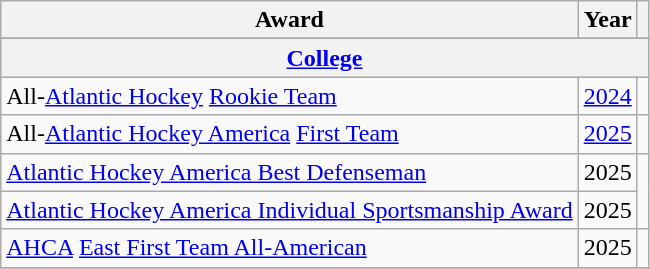<table class="wikitable">
<tr>
<th>Award</th>
<th>Year</th>
<th></th>
</tr>
<tr ALIGN="center" bgcolor="#e0e0e0">
</tr>
<tr ALIGN="center" bgcolor="#e0e0e0">
<th colspan="3"><a href='#'>College</a></th>
</tr>
<tr>
<td>All-<a href='#'>Atlantic Hockey</a> <a href='#'>Rookie Team</a></td>
<td><a href='#'>2024</a></td>
<td></td>
</tr>
<tr>
<td>All-<a href='#'>Atlantic Hockey America</a> <a href='#'>First Team</a></td>
<td><a href='#'>2025</a></td>
<td></td>
</tr>
<tr>
<td><a href='#'>Atlantic Hockey America Best Defenseman</a></td>
<td>2025</td>
<td rowspan="2"></td>
</tr>
<tr>
<td><a href='#'>Atlantic Hockey America Individual Sportsmanship Award</a></td>
<td>2025</td>
</tr>
<tr>
<td><a href='#'>AHCA</a> <a href='#'>East First Team All-American</a></td>
<td>2025</td>
<td></td>
</tr>
<tr>
</tr>
</table>
